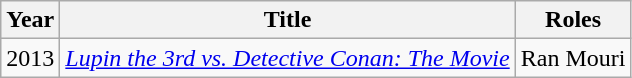<table class="wikitable sortable">
<tr>
<th>Year</th>
<th>Title</th>
<th>Roles</th>
</tr>
<tr>
<td>2013</td>
<td><em><a href='#'>Lupin the 3rd vs. Detective Conan: The Movie</a></em></td>
<td>Ran Mouri</td>
</tr>
</table>
